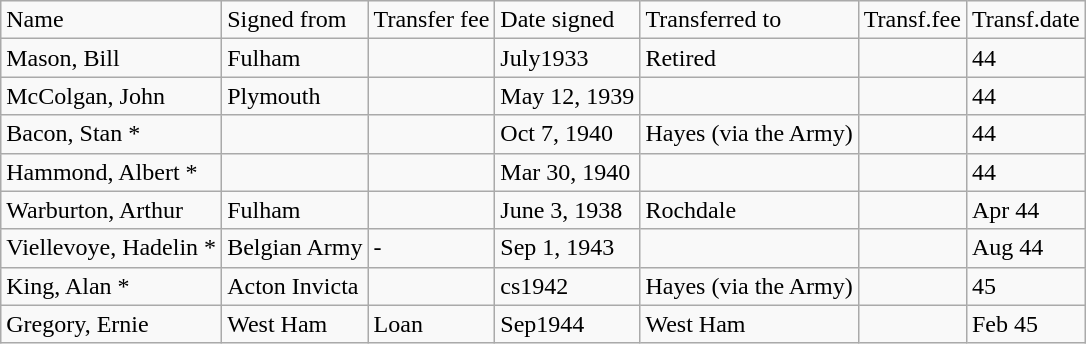<table class="wikitable">
<tr>
<td>Name</td>
<td>Signed from</td>
<td>Transfer fee</td>
<td>Date signed</td>
<td>Transferred to</td>
<td>Transf.fee</td>
<td>Transf.date</td>
</tr>
<tr>
<td>Mason, Bill</td>
<td>Fulham</td>
<td></td>
<td>July1933</td>
<td>Retired</td>
<td></td>
<td>44</td>
</tr>
<tr>
<td>McColgan, John</td>
<td>Plymouth</td>
<td></td>
<td>May 12, 1939</td>
<td></td>
<td></td>
<td>44</td>
</tr>
<tr>
<td>Bacon, Stan *</td>
<td></td>
<td></td>
<td>Oct 7, 1940</td>
<td>Hayes (via the Army)</td>
<td></td>
<td>44</td>
</tr>
<tr>
<td>Hammond, Albert *</td>
<td></td>
<td></td>
<td>Mar 30, 1940</td>
<td></td>
<td></td>
<td>44</td>
</tr>
<tr>
<td>Warburton, Arthur</td>
<td>Fulham</td>
<td></td>
<td>June 3, 1938</td>
<td>Rochdale</td>
<td></td>
<td>Apr 44</td>
</tr>
<tr>
<td>Viellevoye, Hadelin *</td>
<td>Belgian Army</td>
<td>-</td>
<td>Sep 1, 1943</td>
<td></td>
<td></td>
<td>Aug 44</td>
</tr>
<tr>
<td>King, Alan *</td>
<td>Acton Invicta</td>
<td></td>
<td>cs1942</td>
<td>Hayes (via the Army)</td>
<td></td>
<td>45</td>
</tr>
<tr>
<td>Gregory, Ernie</td>
<td>West Ham</td>
<td>Loan</td>
<td>Sep1944</td>
<td>West Ham</td>
<td></td>
<td>Feb 45</td>
</tr>
</table>
